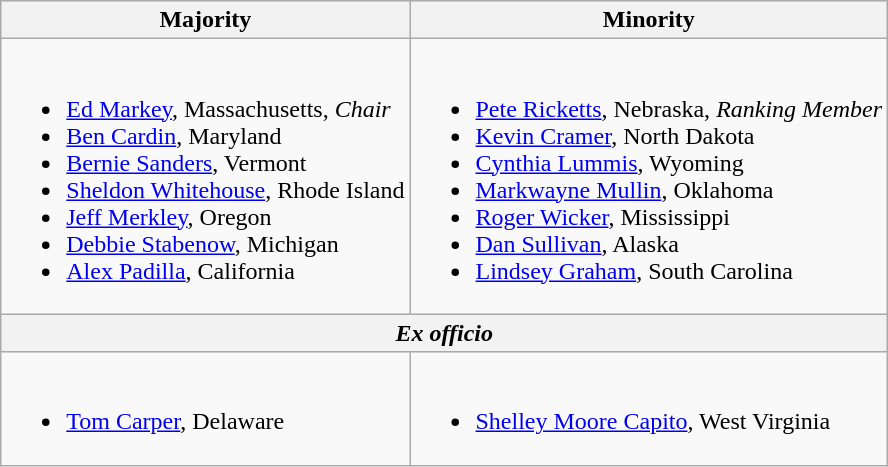<table class=wikitable>
<tr>
<th>Majority</th>
<th>Minority</th>
</tr>
<tr>
<td><br><ul><li><a href='#'>Ed Markey</a>, Massachusetts, <em>Chair</em></li><li><a href='#'>Ben Cardin</a>, Maryland</li><li><span><a href='#'>Bernie Sanders</a>, Vermont</span></li><li><a href='#'>Sheldon Whitehouse</a>, Rhode Island</li><li><a href='#'>Jeff Merkley</a>, Oregon</li><li><a href='#'>Debbie Stabenow</a>, Michigan</li><li><a href='#'>Alex Padilla</a>, California</li></ul></td>
<td><br><ul><li><a href='#'>Pete Ricketts</a>, Nebraska, <em>Ranking Member</em></li><li><a href='#'>Kevin Cramer</a>, North Dakota</li><li><a href='#'>Cynthia Lummis</a>, Wyoming</li><li><a href='#'>Markwayne Mullin</a>, Oklahoma</li><li><a href='#'>Roger Wicker</a>, Mississippi</li><li><a href='#'>Dan Sullivan</a>, Alaska</li><li><a href='#'>Lindsey Graham</a>, South Carolina</li></ul></td>
</tr>
<tr>
<th colspan=2><em>Ex officio</em></th>
</tr>
<tr>
<td><br><ul><li><a href='#'>Tom Carper</a>, Delaware</li></ul></td>
<td><br><ul><li><a href='#'>Shelley Moore Capito</a>, West Virginia</li></ul></td>
</tr>
</table>
